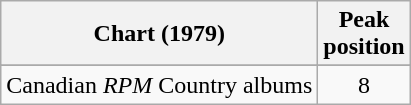<table class="wikitable">
<tr>
<th>Chart (1979)</th>
<th>Peak<br>position</th>
</tr>
<tr>
</tr>
<tr>
<td align="left">Canadian <em>RPM</em> Country albums</td>
<td align="center">8</td>
</tr>
</table>
